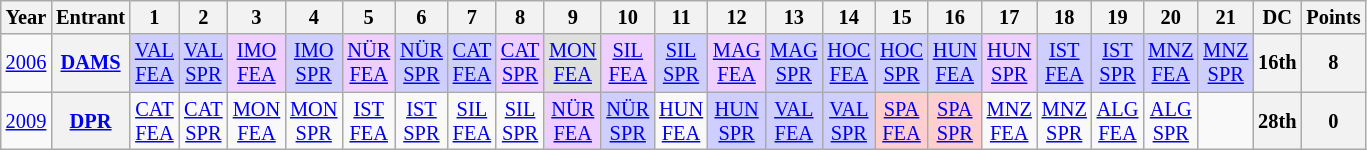<table class="wikitable" style="text-align:center; font-size:85%">
<tr>
<th>Year</th>
<th>Entrant</th>
<th>1</th>
<th>2</th>
<th>3</th>
<th>4</th>
<th>5</th>
<th>6</th>
<th>7</th>
<th>8</th>
<th>9</th>
<th>10</th>
<th>11</th>
<th>12</th>
<th>13</th>
<th>14</th>
<th>15</th>
<th>16</th>
<th>17</th>
<th>18</th>
<th>19</th>
<th>20</th>
<th>21</th>
<th>DC</th>
<th>Points</th>
</tr>
<tr>
<td><a href='#'>2006</a></td>
<th><a href='#'>DAMS</a></th>
<td style="background:#CFCFFF;"><a href='#'>VAL<br>FEA</a><br></td>
<td style="background:#CFCFFF;"><a href='#'>VAL<br>SPR</a><br></td>
<td style="background:#EFCFFF;"><a href='#'>IMO<br>FEA</a><br></td>
<td style="background:#CFCFFF;"><a href='#'>IMO<br>SPR</a><br></td>
<td style="background:#EFCFFF;"><a href='#'>NÜR<br>FEA</a><br></td>
<td style="background:#CFCFFF;"><a href='#'>NÜR<br>SPR</a><br></td>
<td style="background:#CFCFFF;"><a href='#'>CAT<br>FEA</a><br></td>
<td style="background:#EFCFFF;"><a href='#'>CAT<br>SPR</a><br></td>
<td style="background:#DFDFDF;"><a href='#'>MON<br>FEA</a><br></td>
<td style="background:#EFCFFF;"><a href='#'>SIL<br>FEA</a><br></td>
<td style="background:#CFCFFF;"><a href='#'>SIL<br>SPR</a><br></td>
<td style="background:#EFCFFF;"><a href='#'>MAG<br>FEA</a><br></td>
<td style="background:#CFCFFF;"><a href='#'>MAG<br>SPR</a><br></td>
<td style="background:#CFCFFF;"><a href='#'>HOC<br>FEA</a><br></td>
<td style="background:#CFCFFF;"><a href='#'>HOC<br>SPR</a><br></td>
<td style="background:#CFCFFF;"><a href='#'>HUN<br>FEA</a><br></td>
<td style="background:#EFCFFF;"><a href='#'>HUN<br>SPR</a><br></td>
<td style="background:#CFCFFF;"><a href='#'>IST<br>FEA</a><br></td>
<td style="background:#CFCFFF;"><a href='#'>IST<br>SPR</a><br></td>
<td style="background:#CFCFFF;"><a href='#'>MNZ<br>FEA</a><br></td>
<td style="background:#CFCFFF;"><a href='#'>MNZ<br>SPR</a><br></td>
<th>16th</th>
<th>8</th>
</tr>
<tr>
<td><a href='#'>2009</a></td>
<th><a href='#'>DPR</a></th>
<td><a href='#'>CAT<br>FEA</a></td>
<td><a href='#'>CAT<br>SPR</a></td>
<td><a href='#'>MON<br>FEA</a></td>
<td><a href='#'>MON<br>SPR</a></td>
<td><a href='#'>IST<br>FEA</a></td>
<td><a href='#'>IST<br>SPR</a></td>
<td><a href='#'>SIL<br>FEA</a></td>
<td><a href='#'>SIL<br>SPR</a></td>
<td style="background:#EFCFFF;"><a href='#'>NÜR<br>FEA</a><br></td>
<td style="background:#CFCFFF;"><a href='#'>NÜR<br>SPR</a><br></td>
<td><a href='#'>HUN<br>FEA</a><br></td>
<td style="background:#CFCFFF;"><a href='#'>HUN<br>SPR</a><br></td>
<td style="background:#CFCFFF;"><a href='#'>VAL<br>FEA</a><br></td>
<td style="background:#CFCFFF;"><a href='#'>VAL<br>SPR</a><br></td>
<td style="background:#FFCFCF;"><a href='#'>SPA<br>FEA</a><br></td>
<td style="background:#FFCFCF;"><a href='#'>SPA<br>SPR</a><br></td>
<td><a href='#'>MNZ<br>FEA</a></td>
<td><a href='#'>MNZ<br>SPR</a></td>
<td><a href='#'>ALG<br>FEA</a></td>
<td><a href='#'>ALG<br>SPR</a></td>
<td></td>
<th>28th</th>
<th>0</th>
</tr>
</table>
